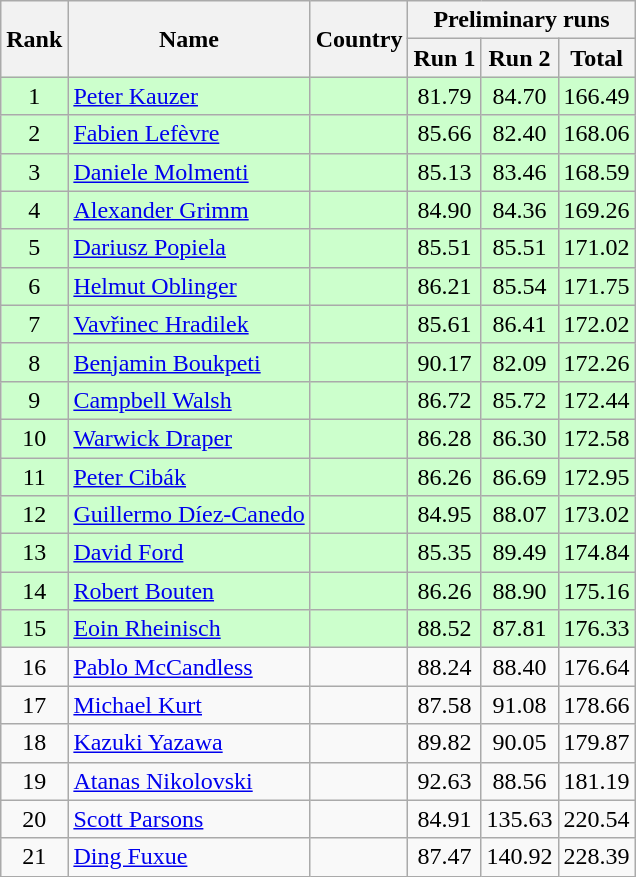<table class="wikitable sortable" style="text-align:center">
<tr>
<th rowspan=2>Rank</th>
<th rowspan=2>Name</th>
<th rowspan=2>Country</th>
<th colspan=3>Preliminary runs</th>
</tr>
<tr>
<th>Run 1</th>
<th>Run 2</th>
<th>Total</th>
</tr>
<tr align=center style="background:#ccffcc;">
<td>1</td>
<td align=left><a href='#'>Peter Kauzer</a></td>
<td></td>
<td>81.79</td>
<td>84.70</td>
<td>166.49</td>
</tr>
<tr align=center style="background:#ccffcc;">
<td>2</td>
<td align=left><a href='#'>Fabien Lefèvre</a></td>
<td></td>
<td>85.66</td>
<td>82.40</td>
<td>168.06</td>
</tr>
<tr align=center style="background:#ccffcc;">
<td>3</td>
<td align=left><a href='#'>Daniele Molmenti</a></td>
<td></td>
<td>85.13</td>
<td>83.46</td>
<td>168.59</td>
</tr>
<tr align=center style="background:#ccffcc;">
<td>4</td>
<td align=left><a href='#'>Alexander Grimm</a></td>
<td></td>
<td>84.90</td>
<td>84.36</td>
<td>169.26</td>
</tr>
<tr align=center style="background:#ccffcc;">
<td>5</td>
<td align=left><a href='#'>Dariusz Popiela</a></td>
<td></td>
<td>85.51</td>
<td>85.51</td>
<td>171.02</td>
</tr>
<tr align=center style="background:#ccffcc;">
<td>6</td>
<td align=left><a href='#'>Helmut Oblinger</a></td>
<td></td>
<td>86.21</td>
<td>85.54</td>
<td>171.75</td>
</tr>
<tr align=center style="background:#ccffcc;">
<td>7</td>
<td align=left><a href='#'>Vavřinec Hradilek</a></td>
<td></td>
<td>85.61</td>
<td>86.41</td>
<td>172.02</td>
</tr>
<tr align=center style="background:#ccffcc;">
<td>8</td>
<td align=left><a href='#'>Benjamin Boukpeti</a></td>
<td></td>
<td>90.17</td>
<td>82.09</td>
<td>172.26</td>
</tr>
<tr align=center style="background:#ccffcc;">
<td>9</td>
<td align=left><a href='#'>Campbell Walsh</a></td>
<td></td>
<td>86.72</td>
<td>85.72</td>
<td>172.44</td>
</tr>
<tr align=center style="background:#ccffcc;">
<td>10</td>
<td align=left><a href='#'>Warwick Draper</a></td>
<td></td>
<td>86.28</td>
<td>86.30</td>
<td>172.58</td>
</tr>
<tr align=center style="background:#ccffcc;">
<td>11</td>
<td align=left><a href='#'>Peter Cibák</a></td>
<td></td>
<td>86.26</td>
<td>86.69</td>
<td>172.95</td>
</tr>
<tr align=center style="background:#ccffcc;">
<td>12</td>
<td align=left><a href='#'>Guillermo Díez-Canedo</a></td>
<td></td>
<td>84.95</td>
<td>88.07</td>
<td>173.02</td>
</tr>
<tr align=center style="background:#ccffcc;">
<td>13</td>
<td align=left><a href='#'>David Ford</a></td>
<td></td>
<td>85.35</td>
<td>89.49</td>
<td>174.84</td>
</tr>
<tr align=center style="background:#ccffcc;">
<td>14</td>
<td align=left><a href='#'>Robert Bouten</a></td>
<td></td>
<td>86.26</td>
<td>88.90</td>
<td>175.16</td>
</tr>
<tr align=center style="background:#ccffcc;">
<td>15</td>
<td align=left><a href='#'>Eoin Rheinisch</a></td>
<td></td>
<td>88.52</td>
<td>87.81</td>
<td>176.33</td>
</tr>
<tr>
<td>16</td>
<td align=left><a href='#'>Pablo McCandless</a></td>
<td></td>
<td>88.24</td>
<td>88.40</td>
<td>176.64</td>
</tr>
<tr>
<td>17</td>
<td align=left><a href='#'>Michael Kurt</a></td>
<td></td>
<td>87.58</td>
<td>91.08</td>
<td>178.66</td>
</tr>
<tr>
<td>18</td>
<td align=left><a href='#'>Kazuki Yazawa</a></td>
<td></td>
<td>89.82</td>
<td>90.05</td>
<td>179.87</td>
</tr>
<tr>
<td>19</td>
<td align=left><a href='#'>Atanas Nikolovski</a></td>
<td></td>
<td>92.63</td>
<td>88.56</td>
<td>181.19</td>
</tr>
<tr>
<td>20</td>
<td align=left><a href='#'>Scott Parsons</a></td>
<td></td>
<td>84.91</td>
<td>135.63</td>
<td>220.54</td>
</tr>
<tr>
<td>21</td>
<td align=left><a href='#'>Ding Fuxue</a></td>
<td></td>
<td>87.47</td>
<td>140.92</td>
<td>228.39</td>
</tr>
</table>
